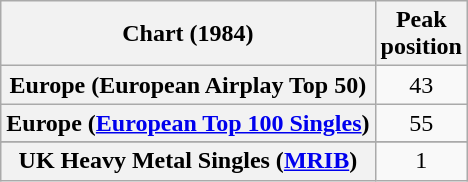<table class="wikitable sortable plainrowheaders" style="text-align:center">
<tr>
<th>Chart (1984)</th>
<th>Peak<br>position</th>
</tr>
<tr>
<th scope="row">Europe (European Airplay Top 50)</th>
<td>43</td>
</tr>
<tr>
<th scope="row">Europe (<a href='#'>European Top 100 Singles</a>)</th>
<td>55</td>
</tr>
<tr>
</tr>
<tr>
</tr>
<tr>
</tr>
<tr>
<th scope="row">UK Heavy Metal Singles (<a href='#'>MRIB</a>)</th>
<td>1</td>
</tr>
</table>
